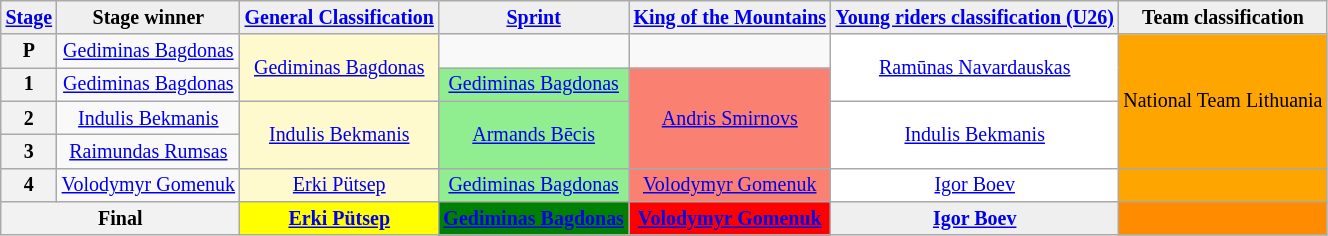<table class="wikitable"  style="text-align: center; font-size:smaller;">
<tr>
<td style="background:#EFEFEF;"><strong><a href='#'>Stage</a></strong></td>
<td style="background:#EFEFEF;"><strong>Stage winner</strong></td>
<td style="background:#EFEFEF"><strong><a href='#'>General Classification</a></strong><br></td>
<td style="background:#EFEFEF"><strong><a href='#'>Sprint</a></strong><br></td>
<td style="background:#EFEFEF"><strong><a href='#'>King of the Mountains</a></strong><br></td>
<td style="background:#EFEFEF;"><strong><a href='#'>Young riders classification (U26)</a></strong><br></td>
<td style="background:#EFEFEF;"><strong>Team classification</strong></td>
</tr>
<tr>
<th>P</th>
<td><a href='#'>Gediminas Bagdonas</a></td>
<td rowspan=2 style="background:lemonchiffon"><a href='#'>Gediminas Bagdonas</a></td>
<td> </td>
<td> </td>
<td rowspan=2 style="background:white"><a href='#'>Ramūnas Navardauskas</a></td>
<td rowspan=4 style="background:orange">National Team Lithuania</td>
</tr>
<tr>
<th>1</th>
<td><a href='#'>Gediminas Bagdonas</a></td>
<td style="background:lightgreen"><a href='#'>Gediminas Bagdonas</a></td>
<td rowspan=3 style="background:salmon"><a href='#'>Andris Smirnovs</a></td>
</tr>
<tr>
<th>2</th>
<td><a href='#'>Indulis Bekmanis</a></td>
<td rowspan=2 style="background:lemonchiffon"><a href='#'>Indulis Bekmanis</a></td>
<td rowspan=2 style="background:lightgreen"><a href='#'>Armands Bēcis</a></td>
<td rowspan=2 style="background:white"><a href='#'>Indulis Bekmanis</a></td>
</tr>
<tr>
<th>3</th>
<td><a href='#'>Raimundas Rumsas</a></td>
</tr>
<tr>
<th>4</th>
<td><a href='#'>Volodymyr Gomenuk</a></td>
<td style="background:lemonchiffon"><a href='#'>Erki Pütsep</a></td>
<td style="background:lightgreen"><a href='#'>Gediminas Bagdonas</a></td>
<td style="background:salmon"><a href='#'>Volodymyr Gomenuk</a></td>
<td style="background:white"><a href='#'>Igor Boev</a></td>
<td style="background:orange"></td>
</tr>
<tr>
<th colspan=2><strong>Final</strong></th>
<td style="background:yellow"><strong><a href='#'>Erki Pütsep</a></strong></td>
<td style="background:green"><strong><a href='#'>Gediminas Bagdonas</a></strong></td>
<td style="background:red"><strong><a href='#'>Volodymyr Gomenuk</a></strong></td>
<td style="background:#EFEFEF;"><strong><a href='#'>Igor Boev</a></strong></td>
<td style="background:darkorange"><strong></strong></td>
</tr>
</table>
